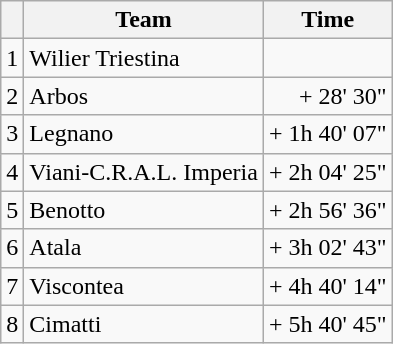<table class="wikitable">
<tr>
<th></th>
<th>Team</th>
<th>Time</th>
</tr>
<tr>
<td style="text-align:center">1</td>
<td>Wilier Triestina</td>
<td align="right"></td>
</tr>
<tr>
<td style="text-align:center">2</td>
<td>Arbos</td>
<td align=right>+ 28' 30"</td>
</tr>
<tr>
<td style="text-align:center">3</td>
<td>Legnano</td>
<td align=right>+ 1h 40' 07"</td>
</tr>
<tr>
<td style="text-align:center">4</td>
<td>Viani-C.R.A.L. Imperia</td>
<td align=right>+ 2h 04' 25"</td>
</tr>
<tr>
<td style="text-align:center">5</td>
<td>Benotto</td>
<td align=right>+ 2h 56' 36"</td>
</tr>
<tr>
<td style="text-align:center">6</td>
<td>Atala</td>
<td align=right>+ 3h 02' 43"</td>
</tr>
<tr>
<td style="text-align:center">7</td>
<td>Viscontea</td>
<td align=right>+ 4h 40' 14"</td>
</tr>
<tr>
<td style="text-align:center">8</td>
<td>Cimatti</td>
<td align=right>+ 5h 40' 45"</td>
</tr>
</table>
